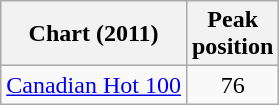<table class="wikitable">
<tr>
<th align="center">Chart (2011)</th>
<th align="center">Peak<br>position</th>
</tr>
<tr>
<td><a href='#'>Canadian Hot 100</a></td>
<td align="center">76</td>
</tr>
</table>
